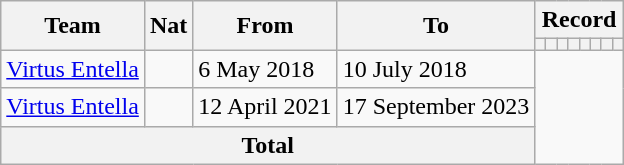<table class="wikitable" style="text-align: center">
<tr>
<th rowspan="2">Team</th>
<th rowspan="2">Nat</th>
<th rowspan="2">From</th>
<th rowspan="2">To</th>
<th colspan="8">Record</th>
</tr>
<tr>
<th></th>
<th></th>
<th></th>
<th></th>
<th></th>
<th></th>
<th></th>
<th></th>
</tr>
<tr>
<td align=left><a href='#'>Virtus Entella</a></td>
<td></td>
<td align=left>6 May 2018</td>
<td align=left>10 July 2018<br></td>
</tr>
<tr>
<td align=left><a href='#'>Virtus Entella</a></td>
<td></td>
<td align=left>12 April 2021</td>
<td align=left>17 September 2023<br></td>
</tr>
<tr>
<th colspan="4">Total<br></th>
</tr>
</table>
